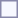<table style="border:1px solid #8888aa; background-color:#f7f8ff; padding:5px; font-size:95%; margin: 0px 12px 12px 0px;">
</table>
